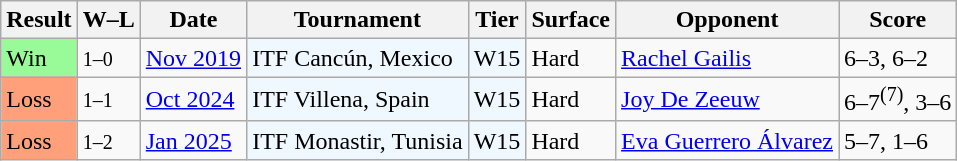<table class="sortable wikitable">
<tr>
<th>Result</th>
<th class="unsortable">W–L</th>
<th>Date</th>
<th>Tournament</th>
<th>Tier</th>
<th>Surface</th>
<th>Opponent</th>
<th class="unsortable">Score</th>
</tr>
<tr>
<td style="background:#98fb98;">Win</td>
<td><small>1–0</small></td>
<td><a href='#'>Nov 2019</a></td>
<td style="background:#f0f8ff;">ITF Cancún, Mexico</td>
<td style="background:#f0f8ff;">W15</td>
<td>Hard</td>
<td> <a href='#'>Rachel Gailis</a></td>
<td>6–3, 6–2</td>
</tr>
<tr>
<td style="background:#ffa07a;">Loss</td>
<td><small>1–1</small></td>
<td><a href='#'>Oct 2024</a></td>
<td style="background:#f0f8ff;">ITF Villena, Spain</td>
<td style="background:#f0f8ff;">W15</td>
<td>Hard</td>
<td> <a href='#'>Joy De Zeeuw</a></td>
<td>6–7<sup>(7)</sup>, 3–6</td>
</tr>
<tr>
<td style="background:#ffa07a;">Loss</td>
<td><small>1–2</small></td>
<td><a href='#'>Jan 2025</a></td>
<td style="background:#f0f8ff;">ITF Monastir, Tunisia</td>
<td style="background:#f0f8ff;">W15</td>
<td>Hard</td>
<td> <a href='#'>Eva Guerrero Álvarez</a></td>
<td>5–7, 1–6</td>
</tr>
</table>
